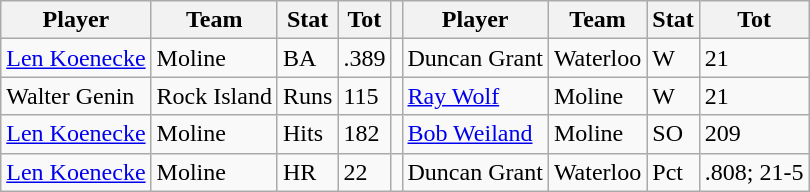<table class="wikitable">
<tr>
<th>Player</th>
<th>Team</th>
<th>Stat</th>
<th>Tot</th>
<th></th>
<th>Player</th>
<th>Team</th>
<th>Stat</th>
<th>Tot</th>
</tr>
<tr>
<td><a href='#'>Len Koenecke</a></td>
<td>Moline</td>
<td>BA</td>
<td>.389</td>
<td></td>
<td>Duncan Grant</td>
<td>Waterloo</td>
<td>W</td>
<td>21</td>
</tr>
<tr>
<td>Walter Genin</td>
<td>Rock Island</td>
<td>Runs</td>
<td>115</td>
<td></td>
<td><a href='#'>Ray Wolf</a></td>
<td>Moline</td>
<td>W</td>
<td>21</td>
</tr>
<tr>
<td><a href='#'>Len Koenecke</a></td>
<td>Moline</td>
<td>Hits</td>
<td>182</td>
<td></td>
<td><a href='#'>Bob Weiland</a></td>
<td>Moline</td>
<td>SO</td>
<td>209</td>
</tr>
<tr>
<td><a href='#'>Len Koenecke</a></td>
<td>Moline</td>
<td>HR</td>
<td>22</td>
<td></td>
<td>Duncan Grant</td>
<td>Waterloo</td>
<td>Pct</td>
<td>.808; 21-5</td>
</tr>
</table>
